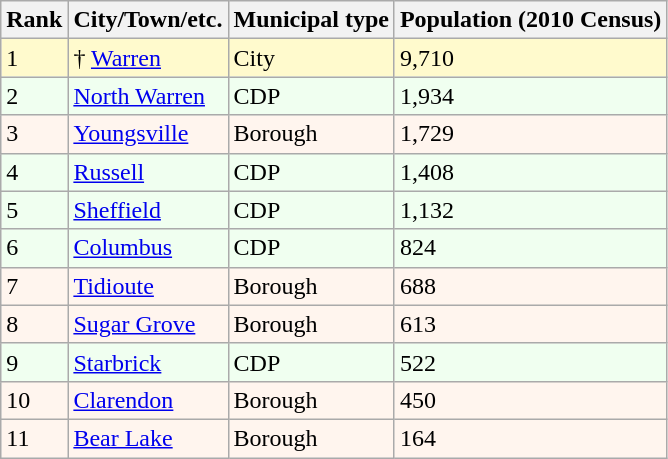<table class="wikitable sortable">
<tr>
<th>Rank</th>
<th>City/Town/etc.</th>
<th>Municipal type</th>
<th>Population (2010 Census)</th>
</tr>
<tr style="background-color:#FFFACD;">
<td>1</td>
<td>† <a href='#'>Warren</a></td>
<td>City</td>
<td>9,710</td>
</tr>
<tr style="background-color:#F0FFF0;">
<td>2</td>
<td><a href='#'>North Warren</a></td>
<td>CDP</td>
<td>1,934</td>
</tr>
<tr style="background-color:#FFF5EE;">
<td>3</td>
<td><a href='#'>Youngsville</a></td>
<td>Borough</td>
<td>1,729</td>
</tr>
<tr style="background-color:#F0FFF0;">
<td>4</td>
<td><a href='#'>Russell</a></td>
<td>CDP</td>
<td>1,408</td>
</tr>
<tr style="background-color:#F0FFF0;">
<td>5</td>
<td><a href='#'>Sheffield</a></td>
<td>CDP</td>
<td>1,132</td>
</tr>
<tr style="background-color:#F0FFF0;">
<td>6</td>
<td><a href='#'>Columbus</a></td>
<td>CDP</td>
<td>824</td>
</tr>
<tr style="background-color:#FFF5EE;">
<td>7</td>
<td><a href='#'>Tidioute</a></td>
<td>Borough</td>
<td>688</td>
</tr>
<tr style="background-color:#FFF5EE;">
<td>8</td>
<td><a href='#'>Sugar Grove</a></td>
<td>Borough</td>
<td>613</td>
</tr>
<tr style="background-color:#F0FFF0;">
<td>9</td>
<td><a href='#'>Starbrick</a></td>
<td>CDP</td>
<td>522</td>
</tr>
<tr style="background-color:#FFF5EE;">
<td>10</td>
<td><a href='#'>Clarendon</a></td>
<td>Borough</td>
<td>450</td>
</tr>
<tr style="background-color:#FFF5EE;">
<td>11</td>
<td><a href='#'>Bear Lake</a></td>
<td>Borough</td>
<td>164</td>
</tr>
</table>
